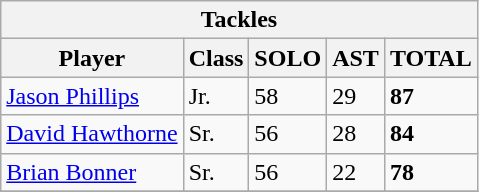<table class="wikitable">
<tr>
<th colspan="7" align="center">Tackles</th>
</tr>
<tr>
<th>Player</th>
<th>Class</th>
<th>SOLO</th>
<th>AST</th>
<th>TOTAL</th>
</tr>
<tr>
<td><a href='#'>Jason Phillips</a></td>
<td>Jr.</td>
<td>58</td>
<td>29</td>
<td><strong>87</strong></td>
</tr>
<tr>
<td><a href='#'>David Hawthorne</a></td>
<td>Sr.</td>
<td>56</td>
<td>28</td>
<td><strong>84</strong></td>
</tr>
<tr>
<td><a href='#'>Brian Bonner</a></td>
<td>Sr.</td>
<td>56</td>
<td>22</td>
<td><strong>78</strong></td>
</tr>
<tr>
</tr>
</table>
